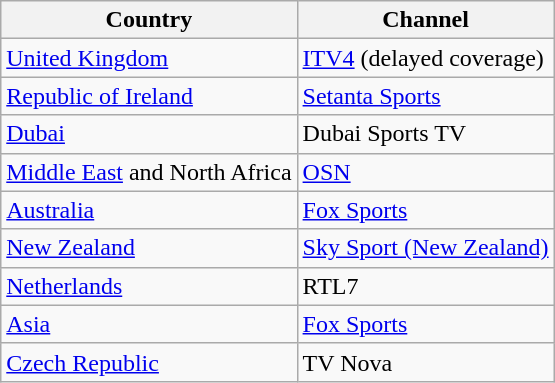<table class="wikitable" style="font-size:100%; text-align:left">
<tr>
<th>Country</th>
<th>Channel</th>
</tr>
<tr>
<td> <a href='#'>United Kingdom</a></td>
<td><a href='#'>ITV4</a> (delayed coverage)</td>
</tr>
<tr>
<td> <a href='#'>Republic of Ireland</a></td>
<td><a href='#'>Setanta Sports</a></td>
</tr>
<tr>
<td> <a href='#'>Dubai</a></td>
<td>Dubai Sports TV</td>
</tr>
<tr>
<td><a href='#'>Middle East</a> and North Africa</td>
<td><a href='#'>OSN</a></td>
</tr>
<tr>
<td> <a href='#'>Australia</a></td>
<td><a href='#'>Fox Sports</a></td>
</tr>
<tr>
<td> <a href='#'>New Zealand</a></td>
<td><a href='#'>Sky Sport (New Zealand)</a></td>
</tr>
<tr>
<td> <a href='#'>Netherlands</a></td>
<td>RTL7</td>
</tr>
<tr>
<td><a href='#'>Asia</a></td>
<td><a href='#'>Fox Sports</a></td>
</tr>
<tr>
<td> <a href='#'>Czech Republic</a></td>
<td>TV Nova</td>
</tr>
</table>
